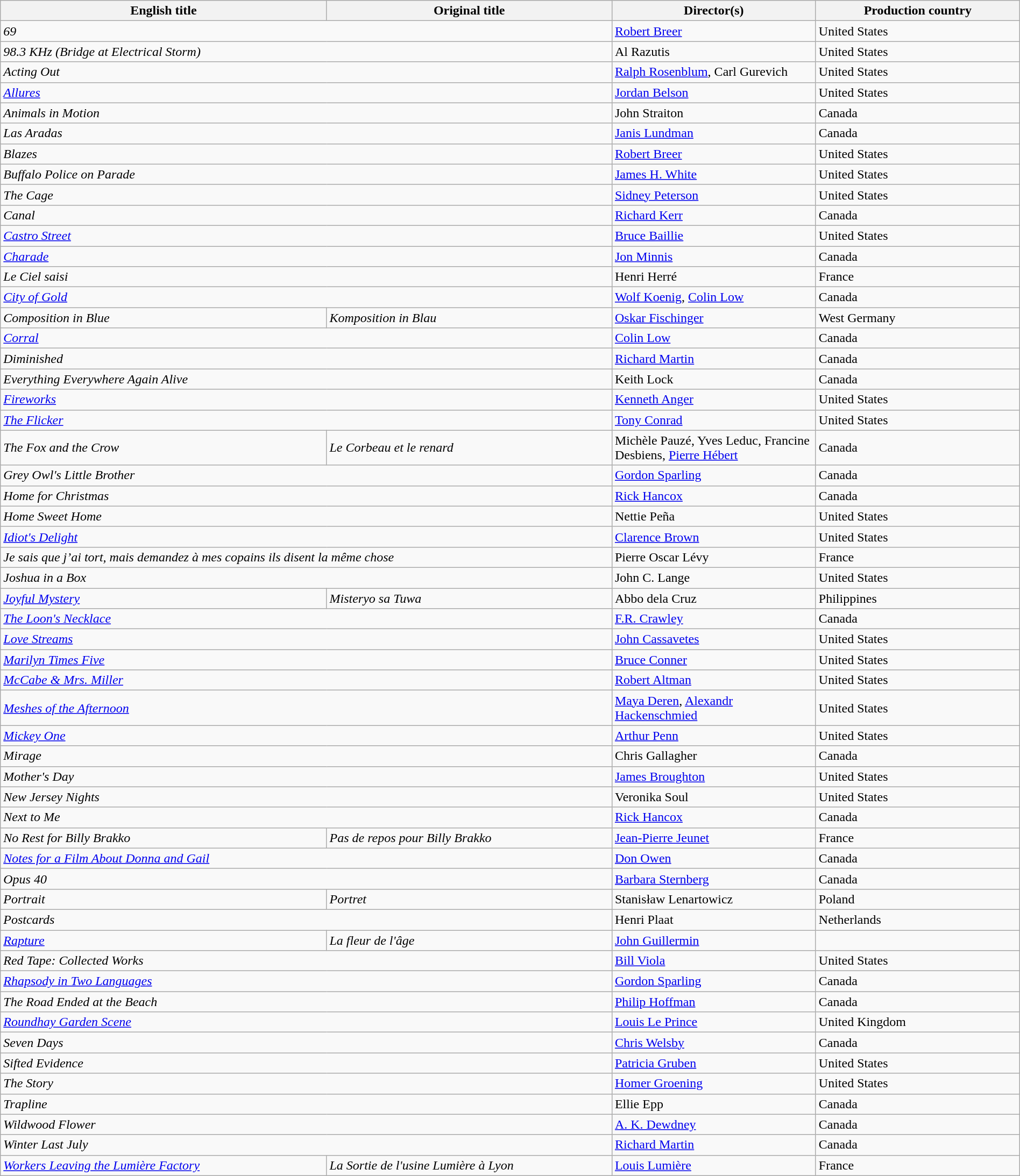<table class="wikitable sortable" style="width:100%; margin-bottom:4px">
<tr>
<th scope="col" width="32%">English title</th>
<th scope="col" width="28%">Original title</th>
<th scope="col" width="20%">Director(s)</th>
<th scope="col" width="20%">Production country</th>
</tr>
<tr>
<td colspan=2><em>69</em></td>
<td><a href='#'>Robert Breer</a></td>
<td>United States</td>
</tr>
<tr>
<td colspan=2><em>98.3 KHz (Bridge at Electrical Storm)</em></td>
<td>Al Razutis</td>
<td>United States</td>
</tr>
<tr>
<td colspan=2><em>Acting Out</em></td>
<td><a href='#'>Ralph Rosenblum</a>, Carl Gurevich</td>
<td>United States</td>
</tr>
<tr>
<td colspan=2><em><a href='#'>Allures</a></em></td>
<td><a href='#'>Jordan Belson</a></td>
<td>United States</td>
</tr>
<tr>
<td colspan=2><em>Animals in Motion</em></td>
<td>John Straiton</td>
<td>Canada</td>
</tr>
<tr>
<td colspan=2><em>Las Aradas</em></td>
<td><a href='#'>Janis Lundman</a></td>
<td>Canada</td>
</tr>
<tr>
<td colspan=2><em>Blazes</em></td>
<td><a href='#'>Robert Breer</a></td>
<td>United States</td>
</tr>
<tr>
<td colspan=2><em>Buffalo Police on Parade</em></td>
<td><a href='#'>James H. White</a></td>
<td>United States</td>
</tr>
<tr>
<td colspan=2><em>The Cage</em></td>
<td><a href='#'>Sidney Peterson</a></td>
<td>United States</td>
</tr>
<tr>
<td colspan=2><em>Canal</em></td>
<td><a href='#'>Richard Kerr</a></td>
<td>Canada</td>
</tr>
<tr>
<td colspan=2><em><a href='#'>Castro Street</a></em></td>
<td><a href='#'>Bruce Baillie</a></td>
<td>United States</td>
</tr>
<tr>
<td colspan=2><em><a href='#'>Charade</a></em></td>
<td><a href='#'>Jon Minnis</a></td>
<td>Canada</td>
</tr>
<tr>
<td colspan=2><em>Le Ciel saisi</em></td>
<td>Henri Herré</td>
<td>France</td>
</tr>
<tr>
<td colspan=2><em><a href='#'>City of Gold</a></em></td>
<td><a href='#'>Wolf Koenig</a>, <a href='#'>Colin Low</a></td>
<td>Canada</td>
</tr>
<tr>
<td><em>Composition in Blue</em></td>
<td><em>Komposition in Blau</em></td>
<td><a href='#'>Oskar Fischinger</a></td>
<td>West Germany</td>
</tr>
<tr>
<td colspan=2><em><a href='#'>Corral</a></em></td>
<td><a href='#'>Colin Low</a></td>
<td>Canada</td>
</tr>
<tr>
<td colspan=2><em>Diminished</em></td>
<td><a href='#'>Richard Martin</a></td>
<td>Canada</td>
</tr>
<tr>
<td colspan=2><em>Everything Everywhere Again Alive</em></td>
<td>Keith Lock</td>
<td>Canada</td>
</tr>
<tr>
<td colspan=2><em><a href='#'>Fireworks</a></em></td>
<td><a href='#'>Kenneth Anger</a></td>
<td>United States</td>
</tr>
<tr>
<td colspan=2><em><a href='#'>The Flicker</a></em></td>
<td><a href='#'>Tony Conrad</a></td>
<td>United States</td>
</tr>
<tr>
<td><em>The Fox and the Crow</em></td>
<td><em>Le Corbeau et le renard</em></td>
<td>Michèle Pauzé, Yves Leduc, Francine Desbiens, <a href='#'>Pierre Hébert</a></td>
<td>Canada</td>
</tr>
<tr>
<td colspan=2><em>Grey Owl's Little Brother</em></td>
<td><a href='#'>Gordon Sparling</a></td>
<td>Canada</td>
</tr>
<tr>
<td colspan=2><em>Home for Christmas</em></td>
<td><a href='#'>Rick Hancox</a></td>
<td>Canada</td>
</tr>
<tr>
<td colspan=2><em>Home Sweet Home</em></td>
<td>Nettie Peña</td>
<td>United States</td>
</tr>
<tr>
<td colspan=2><em><a href='#'>Idiot's Delight</a></em></td>
<td><a href='#'>Clarence Brown</a></td>
<td>United States</td>
</tr>
<tr>
<td colspan=2><em>Je sais que j’ai tort, mais demandez à mes copains ils disent la même chose</em></td>
<td>Pierre Oscar Lévy</td>
<td>France</td>
</tr>
<tr>
<td colspan=2><em>Joshua in a Box</em></td>
<td>John C. Lange</td>
<td>United States</td>
</tr>
<tr>
<td><em><a href='#'>Joyful Mystery</a></em></td>
<td><em>Misteryo sa Tuwa</em></td>
<td>Abbo dela Cruz</td>
<td>Philippines</td>
</tr>
<tr>
<td colspan=2><em><a href='#'>The Loon's Necklace</a></em></td>
<td><a href='#'>F.R. Crawley</a></td>
<td>Canada</td>
</tr>
<tr>
<td colspan=2><em><a href='#'>Love Streams</a></em></td>
<td><a href='#'>John Cassavetes</a></td>
<td>United States</td>
</tr>
<tr>
<td colspan=2><em><a href='#'>Marilyn Times Five</a></em></td>
<td><a href='#'>Bruce Conner</a></td>
<td>United States</td>
</tr>
<tr>
<td colspan=2><em><a href='#'>McCabe & Mrs. Miller</a></em></td>
<td><a href='#'>Robert Altman</a></td>
<td>United States</td>
</tr>
<tr>
<td colspan=2><em><a href='#'>Meshes of the Afternoon</a></em></td>
<td><a href='#'>Maya Deren</a>, <a href='#'>Alexandr Hackenschmied</a></td>
<td>United States</td>
</tr>
<tr>
<td colspan=2><em><a href='#'>Mickey One</a></em></td>
<td><a href='#'>Arthur Penn</a></td>
<td>United States</td>
</tr>
<tr>
<td colspan=2><em>Mirage</em></td>
<td>Chris Gallagher</td>
<td>Canada</td>
</tr>
<tr>
<td colspan=2><em>Mother's Day</em></td>
<td><a href='#'>James Broughton</a></td>
<td>United States</td>
</tr>
<tr>
<td colspan=2><em>New Jersey Nights</em></td>
<td>Veronika Soul</td>
<td>United States</td>
</tr>
<tr>
<td colspan=2><em>Next to Me</em></td>
<td><a href='#'>Rick Hancox</a></td>
<td>Canada</td>
</tr>
<tr>
<td><em>No Rest for Billy Brakko</em></td>
<td><em>Pas de repos pour Billy Brakko</em></td>
<td><a href='#'>Jean-Pierre Jeunet</a></td>
<td>France</td>
</tr>
<tr>
<td colspan=2><em><a href='#'>Notes for a Film About Donna and Gail</a></em></td>
<td><a href='#'>Don Owen</a></td>
<td>Canada</td>
</tr>
<tr>
<td colspan=2><em>Opus 40</em></td>
<td><a href='#'>Barbara Sternberg</a></td>
<td>Canada</td>
</tr>
<tr>
<td><em>Portrait</em></td>
<td><em>Portret</em></td>
<td>Stanisław Lenartowicz</td>
<td>Poland</td>
</tr>
<tr>
<td colspan=2><em>Postcards</em></td>
<td>Henri Plaat</td>
<td>Netherlands</td>
</tr>
<tr>
<td><em><a href='#'>Rapture</a></em></td>
<td><em>La fleur de l'âge</em></td>
<td><a href='#'>John Guillermin</a></td>
</tr>
<tr>
<td colspan=2><em>Red Tape: Collected Works</em></td>
<td><a href='#'>Bill Viola</a></td>
<td>United States</td>
</tr>
<tr>
<td colspan=2><em><a href='#'>Rhapsody in Two Languages</a></em></td>
<td><a href='#'>Gordon Sparling</a></td>
<td>Canada</td>
</tr>
<tr>
<td colspan=2><em>The Road Ended at the Beach</em></td>
<td><a href='#'>Philip Hoffman</a></td>
<td>Canada</td>
</tr>
<tr>
<td colspan=2><em><a href='#'>Roundhay Garden Scene</a></em></td>
<td><a href='#'>Louis Le Prince</a></td>
<td>United Kingdom</td>
</tr>
<tr>
<td colspan=2><em>Seven Days</em></td>
<td><a href='#'>Chris Welsby</a></td>
<td>Canada</td>
</tr>
<tr>
<td colspan=2><em>Sifted Evidence</em></td>
<td><a href='#'>Patricia Gruben</a></td>
<td>United States</td>
</tr>
<tr>
<td colspan=2><em>The Story</em></td>
<td><a href='#'>Homer Groening</a></td>
<td>United States</td>
</tr>
<tr>
<td colspan=2><em>Trapline</em></td>
<td>Ellie Epp</td>
<td>Canada</td>
</tr>
<tr>
<td colspan=2><em>Wildwood Flower</em></td>
<td><a href='#'>A. K. Dewdney</a></td>
<td>Canada</td>
</tr>
<tr>
<td colspan=2><em>Winter Last July</em></td>
<td><a href='#'>Richard Martin</a></td>
<td>Canada</td>
</tr>
<tr>
<td><em><a href='#'>Workers Leaving the Lumière Factory</a></em></td>
<td><em>La Sortie de l'usine Lumière à Lyon</em></td>
<td><a href='#'>Louis Lumière</a></td>
<td>France</td>
</tr>
</table>
